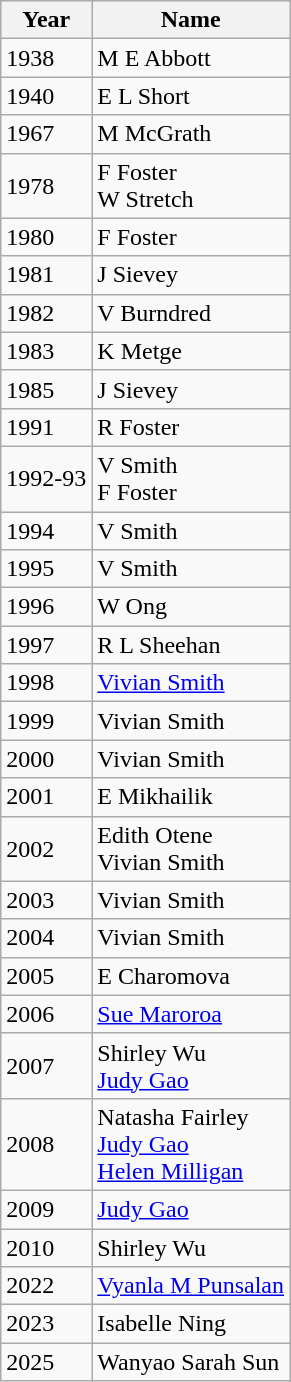<table class="wikitable">
<tr>
<th>Year</th>
<th>Name</th>
</tr>
<tr>
<td>1938</td>
<td>M E Abbott</td>
</tr>
<tr>
<td>1940</td>
<td>E L Short</td>
</tr>
<tr>
<td>1967</td>
<td>M McGrath</td>
</tr>
<tr>
<td>1978</td>
<td>F Foster<br>W Stretch</td>
</tr>
<tr>
<td>1980</td>
<td>F Foster</td>
</tr>
<tr>
<td>1981</td>
<td>J Sievey</td>
</tr>
<tr>
<td>1982</td>
<td>V Burndred</td>
</tr>
<tr>
<td>1983</td>
<td>K Metge</td>
</tr>
<tr>
<td>1985</td>
<td>J Sievey</td>
</tr>
<tr>
<td>1991</td>
<td>R Foster</td>
</tr>
<tr>
<td>1992-93</td>
<td>V Smith<br>F Foster</td>
</tr>
<tr>
<td>1994</td>
<td>V Smith</td>
</tr>
<tr>
<td>1995</td>
<td>V Smith</td>
</tr>
<tr>
<td>1996</td>
<td>W Ong</td>
</tr>
<tr>
<td>1997</td>
<td>R L Sheehan</td>
</tr>
<tr>
<td>1998</td>
<td><a href='#'>Vivian Smith</a></td>
</tr>
<tr>
<td>1999</td>
<td>Vivian Smith</td>
</tr>
<tr>
<td>2000</td>
<td>Vivian Smith</td>
</tr>
<tr>
<td>2001</td>
<td>E Mikhailik</td>
</tr>
<tr>
<td>2002</td>
<td>Edith Otene<br>Vivian Smith</td>
</tr>
<tr>
<td>2003</td>
<td>Vivian Smith</td>
</tr>
<tr>
<td>2004</td>
<td>Vivian Smith</td>
</tr>
<tr>
<td>2005</td>
<td>E Charomova</td>
</tr>
<tr>
<td>2006</td>
<td><a href='#'>Sue Maroroa</a></td>
</tr>
<tr>
<td>2007</td>
<td>Shirley Wu<br><a href='#'>Judy Gao</a></td>
</tr>
<tr>
<td>2008</td>
<td>Natasha Fairley<br><a href='#'>Judy Gao</a><br><a href='#'>Helen Milligan</a></td>
</tr>
<tr>
<td>2009</td>
<td><a href='#'>Judy Gao</a></td>
</tr>
<tr>
<td>2010</td>
<td>Shirley Wu</td>
</tr>
<tr>
<td>2022</td>
<td><a href='#'>Vyanla M Punsalan</a></td>
</tr>
<tr>
<td>2023</td>
<td>Isabelle Ning</td>
</tr>
<tr>
<td>2025</td>
<td>Wanyao Sarah Sun</td>
</tr>
</table>
